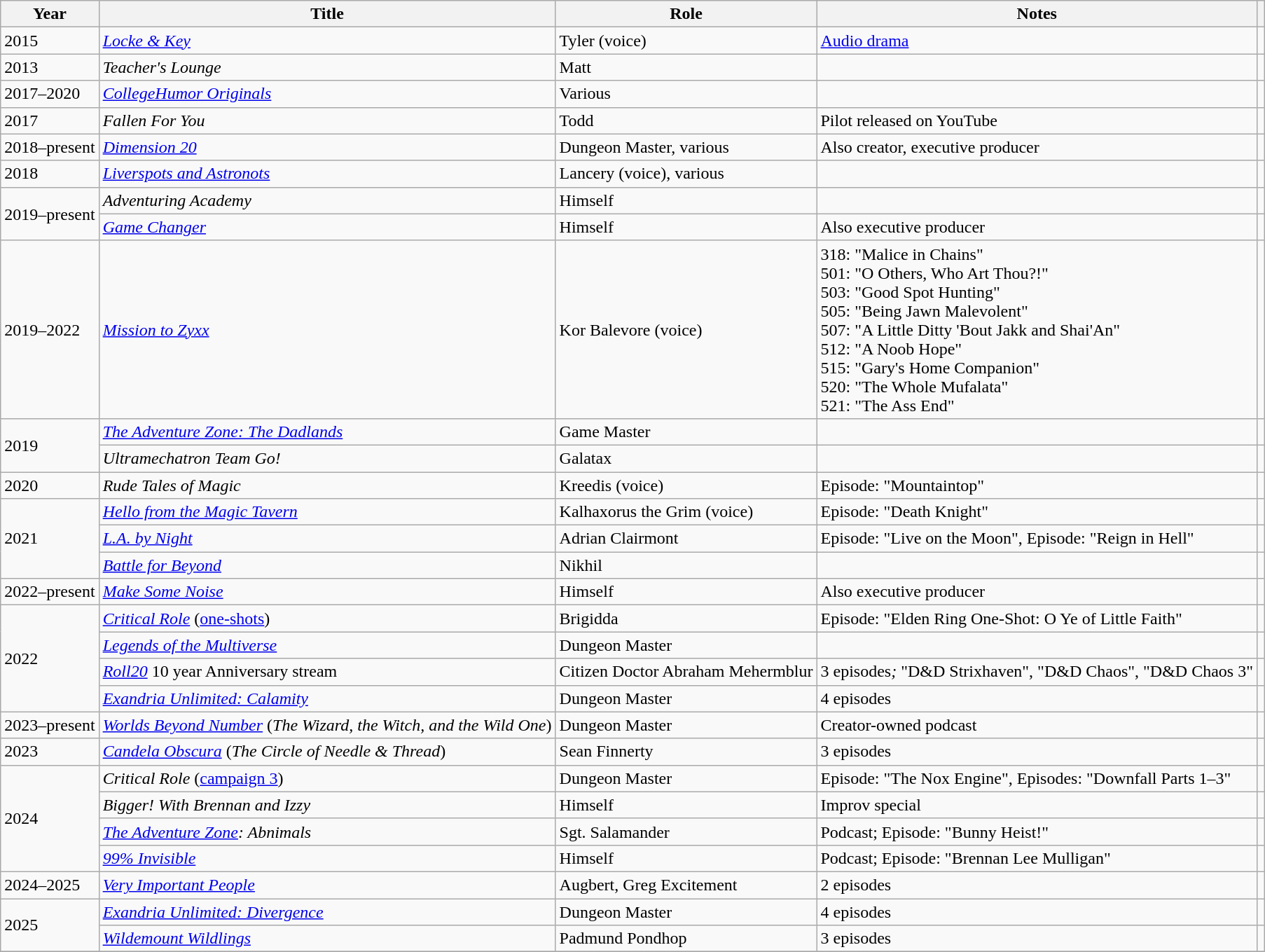<table class="wikitable sortable">
<tr>
<th>Year</th>
<th>Title</th>
<th>Role</th>
<th class="unsortable">Notes</th>
<th class="unsortable"></th>
</tr>
<tr>
<td>2015</td>
<td><em><a href='#'>Locke & Key</a></em></td>
<td>Tyler (voice)</td>
<td><a href='#'>Audio drama</a></td>
<td></td>
</tr>
<tr>
<td>2013</td>
<td><em>Teacher's Lounge</em></td>
<td>Matt</td>
<td></td>
<td></td>
</tr>
<tr>
<td>2017–2020</td>
<td><em><a href='#'>CollegeHumor Originals</a></em></td>
<td>Various</td>
<td></td>
<td></td>
</tr>
<tr>
<td>2017</td>
<td><em>Fallen For You</em></td>
<td>Todd</td>
<td>Pilot released on YouTube</td>
<td></td>
</tr>
<tr>
<td>2018–present</td>
<td><em><a href='#'>Dimension 20</a></em></td>
<td>Dungeon Master, various</td>
<td>Also creator, executive producer</td>
<td></td>
</tr>
<tr>
<td>2018</td>
<td><em><a href='#'>Liverspots and Astronots</a></em></td>
<td>Lancery (voice), various</td>
<td></td>
<td></td>
</tr>
<tr>
<td rowspan="2">2019–present</td>
<td><em>Adventuring Academy</em></td>
<td>Himself</td>
<td></td>
<td></td>
</tr>
<tr>
<td><em><a href='#'>Game Changer</a></em></td>
<td>Himself</td>
<td>Also executive producer</td>
</tr>
<tr>
<td>2019–2022</td>
<td><em><a href='#'>Mission to Zyxx</a></em></td>
<td>Kor Balevore (voice)</td>
<td>318: "Malice in Chains"<br> 501: "O Others, Who Art Thou?!"<br> 503: "Good Spot Hunting"<br> 505: "Being Jawn Malevolent"<br> 507: "A Little Ditty 'Bout Jakk and Shai'An"<br> 512: "A Noob Hope"<br> 515: "Gary's Home Companion"<br> 520: "The Whole Mufalata"<br> 521: "The Ass End"</td>
<td></td>
</tr>
<tr>
<td rowspan="2">2019</td>
<td><em><a href='#'>The Adventure Zone: The Dadlands</a></em></td>
<td>Game Master</td>
<td></td>
<td></td>
</tr>
<tr>
<td><em>Ultramechatron Team Go!</em></td>
<td>Galatax</td>
<td></td>
<td></td>
</tr>
<tr>
<td>2020</td>
<td><em>Rude Tales of Magic</em></td>
<td>Kreedis (voice)</td>
<td>Episode: "Mountaintop"</td>
<td></td>
</tr>
<tr>
<td rowspan="3">2021</td>
<td><em><a href='#'>Hello from the Magic Tavern</a></em></td>
<td>Kalhaxorus the Grim (voice)</td>
<td>Episode: "Death Knight"</td>
<td></td>
</tr>
<tr>
<td><em><a href='#'>L.A. by Night</a></em></td>
<td>Adrian Clairmont</td>
<td>Episode: "Live on the Moon", Episode: "Reign in Hell"</td>
<td></td>
</tr>
<tr>
<td><em><a href='#'>Battle for Beyond</a></em></td>
<td>Nikhil</td>
<td></td>
<td></td>
</tr>
<tr>
<td>2022–present</td>
<td><em><a href='#'>Make Some Noise</a></em></td>
<td>Himself</td>
<td>Also executive producer</td>
</tr>
<tr>
<td rowspan="4">2022</td>
<td><em><a href='#'>Critical Role</a></em> (<a href='#'>one-shots</a>)</td>
<td>Brigidda</td>
<td>Episode: "Elden Ring One-Shot: O Ye of Little Faith"</td>
<td></td>
</tr>
<tr>
<td><em><a href='#'>Legends of the Multiverse</a></em></td>
<td>Dungeon Master</td>
<td></td>
<td></td>
</tr>
<tr>
<td><em><a href='#'>Roll20</a></em> 10 year Anniversary stream</td>
<td>Citizen Doctor Abraham Mehermblur</td>
<td>3 episodes<em>;</em> "D&D Strixhaven", "D&D Chaos", "D&D Chaos 3"</td>
<td></td>
</tr>
<tr>
<td><em><a href='#'>Exandria Unlimited: Calamity</a></em></td>
<td>Dungeon Master</td>
<td>4 episodes</td>
<td></td>
</tr>
<tr>
<td>2023–present</td>
<td><em><a href='#'>Worlds Beyond Number</a></em> (<em>The Wizard, the Witch, and the Wild One</em>)</td>
<td>Dungeon Master</td>
<td>Creator-owned podcast</td>
<td></td>
</tr>
<tr>
<td>2023</td>
<td><em><a href='#'>Candela Obscura</a></em> (<em>The Circle of Needle & Thread</em>)</td>
<td>Sean Finnerty</td>
<td>3 episodes</td>
<td></td>
</tr>
<tr>
<td rowspan="4">2024</td>
<td><em>Critical Role</em> (<a href='#'>campaign 3</a>)</td>
<td>Dungeon Master</td>
<td>Episode: "The Nox Engine", Episodes: "Downfall Parts 1–3"</td>
<td></td>
</tr>
<tr>
<td><em>Bigger! With Brennan and Izzy</em></td>
<td>Himself</td>
<td>Improv special</td>
<td></td>
</tr>
<tr>
<td><em><a href='#'>The Adventure Zone</a>: Abnimals</em></td>
<td>Sgt. Salamander</td>
<td>Podcast; Episode: "Bunny Heist!"</td>
<td></td>
</tr>
<tr>
<td><em><a href='#'>99% Invisible</a></em></td>
<td>Himself</td>
<td>Podcast; Episode: "Brennan Lee Mulligan"</td>
<td></td>
</tr>
<tr>
<td>2024–2025</td>
<td><em><a href='#'>Very Important People</a></em></td>
<td>Augbert, Greg Excitement</td>
<td>2 episodes</td>
<td></td>
</tr>
<tr>
<td rowspan="2">2025</td>
<td><em><a href='#'>Exandria Unlimited: Divergence</a></em></td>
<td>Dungeon Master</td>
<td>4 episodes</td>
<td></td>
</tr>
<tr>
<td><em><a href='#'>Wildemount Wildlings</a></em></td>
<td>Padmund Pondhop</td>
<td>3 episodes</td>
<td></td>
</tr>
<tr>
</tr>
</table>
